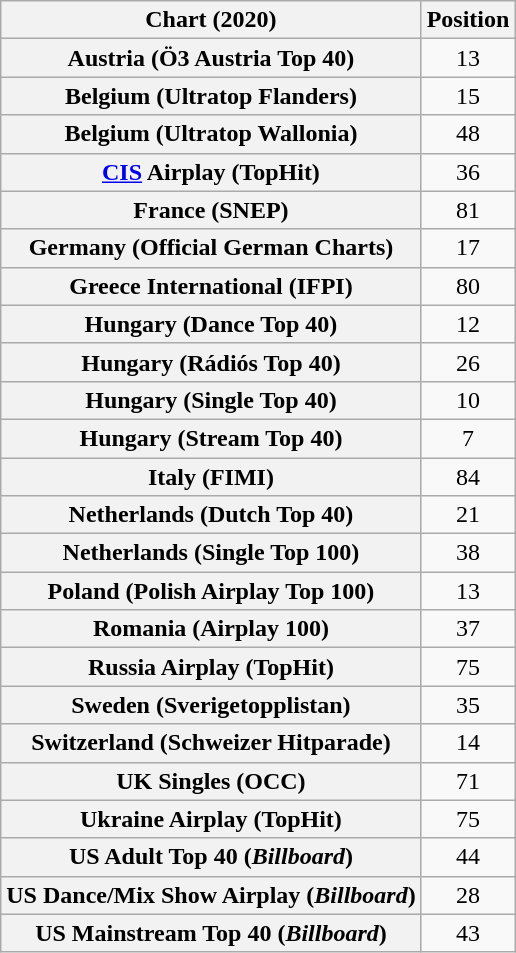<table class="wikitable sortable plainrowheaders" style="text-align:center">
<tr>
<th scope="col">Chart (2020)</th>
<th scope="col">Position</th>
</tr>
<tr>
<th scope="row">Austria (Ö3 Austria Top 40)</th>
<td>13</td>
</tr>
<tr>
<th scope="row">Belgium (Ultratop Flanders)</th>
<td>15</td>
</tr>
<tr>
<th scope="row">Belgium (Ultratop Wallonia)</th>
<td>48</td>
</tr>
<tr>
<th scope="row"><a href='#'>CIS</a> Airplay (TopHit)</th>
<td>36</td>
</tr>
<tr>
<th scope="row">France (SNEP)</th>
<td>81</td>
</tr>
<tr>
<th scope="row">Germany (Official German Charts)</th>
<td>17</td>
</tr>
<tr>
<th scope="row">Greece International (IFPI)</th>
<td>80</td>
</tr>
<tr>
<th scope="row">Hungary (Dance Top 40)</th>
<td>12</td>
</tr>
<tr>
<th scope="row">Hungary (Rádiós Top 40)</th>
<td>26</td>
</tr>
<tr>
<th scope="row">Hungary (Single Top 40)</th>
<td>10</td>
</tr>
<tr>
<th scope="row">Hungary (Stream Top 40)</th>
<td>7</td>
</tr>
<tr>
<th scope="row">Italy (FIMI)</th>
<td>84</td>
</tr>
<tr>
<th scope="row">Netherlands (Dutch Top 40)</th>
<td>21</td>
</tr>
<tr>
<th scope="row">Netherlands (Single Top 100)</th>
<td>38</td>
</tr>
<tr>
<th scope="row">Poland (Polish Airplay Top 100)</th>
<td>13</td>
</tr>
<tr>
<th scope="row">Romania (Airplay 100)</th>
<td>37</td>
</tr>
<tr>
<th scope="row">Russia Airplay (TopHit)</th>
<td>75</td>
</tr>
<tr>
<th scope="row">Sweden (Sverigetopplistan)</th>
<td>35</td>
</tr>
<tr>
<th scope="row">Switzerland (Schweizer Hitparade)</th>
<td>14</td>
</tr>
<tr>
<th scope="row">UK Singles (OCC)</th>
<td>71</td>
</tr>
<tr>
<th scope="row">Ukraine Airplay (TopHit)</th>
<td>75</td>
</tr>
<tr>
<th scope="row">US Adult Top 40 (<em>Billboard</em>)</th>
<td>44</td>
</tr>
<tr>
<th scope="row">US Dance/Mix Show Airplay (<em>Billboard</em>)</th>
<td>28</td>
</tr>
<tr>
<th scope="row">US Mainstream Top 40 (<em>Billboard</em>)</th>
<td>43</td>
</tr>
</table>
